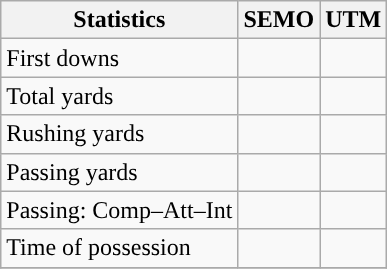<table class="wikitable" style="float: left;">
<tr>
<th>Statistics</th>
<th>SEMO</th>
<th>UTM</th>
</tr>
<tr>
<td>First downs</td>
<td></td>
<td></td>
</tr>
<tr>
<td>Total yards</td>
<td></td>
<td></td>
</tr>
<tr>
<td>Rushing yards</td>
<td></td>
<td></td>
</tr>
<tr>
<td>Passing yards</td>
<td></td>
<td></td>
</tr>
<tr>
<td>Passing: Comp–Att–Int</td>
<td></td>
<td></td>
</tr>
<tr>
<td>Time of possession</td>
<td></td>
<td></td>
</tr>
<tr>
</tr>
</table>
